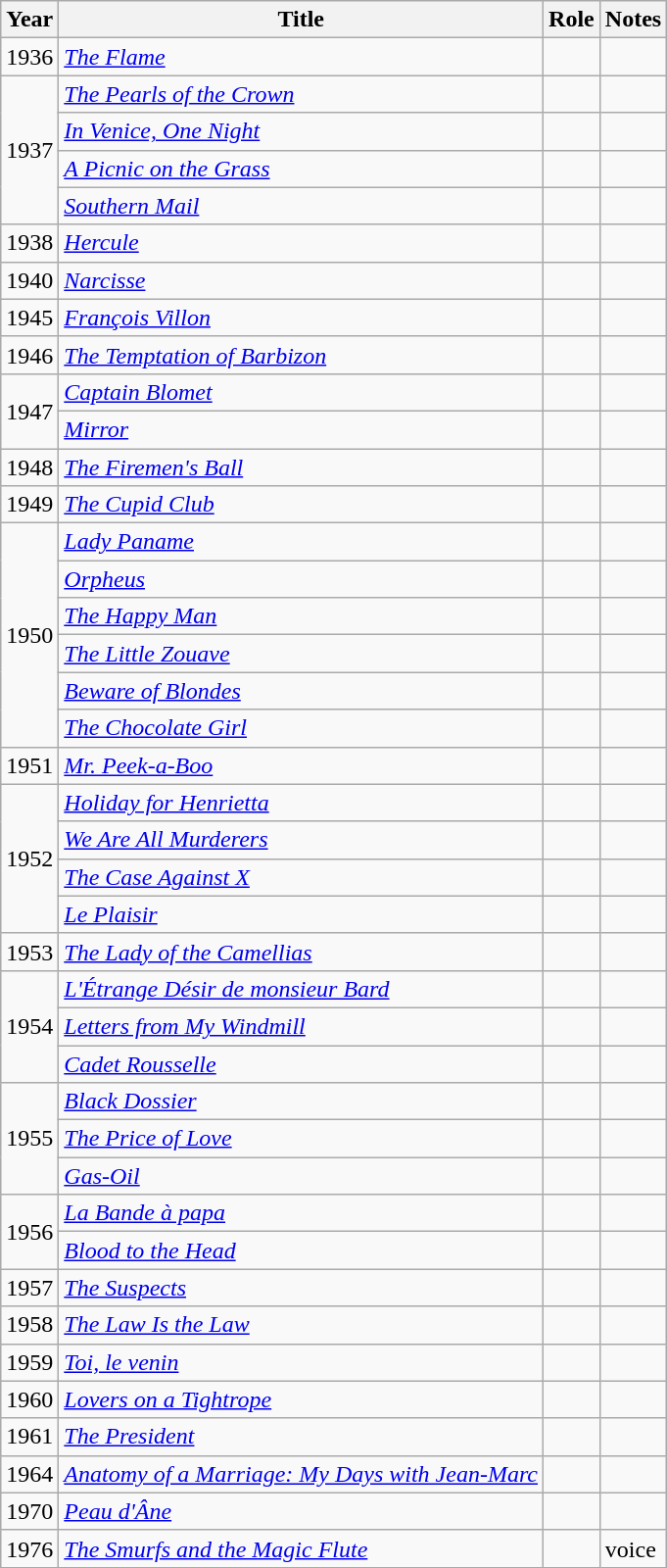<table class="wikitable sortable">
<tr>
<th>Year</th>
<th>Title</th>
<th>Role</th>
<th class="unsortable">Notes</th>
</tr>
<tr>
<td>1936</td>
<td><em><a href='#'>The Flame</a></em></td>
<td></td>
<td></td>
</tr>
<tr>
<td rowspan=4>1937</td>
<td><em><a href='#'>The Pearls of the Crown</a></em></td>
<td></td>
<td></td>
</tr>
<tr>
<td><em><a href='#'>In Venice, One Night</a></em></td>
<td></td>
<td></td>
</tr>
<tr>
<td><em><a href='#'>A Picnic on the Grass</a></em></td>
<td></td>
<td></td>
</tr>
<tr>
<td><em><a href='#'>Southern Mail</a></em></td>
<td></td>
<td></td>
</tr>
<tr>
<td>1938</td>
<td><em><a href='#'>Hercule</a></em></td>
<td></td>
<td></td>
</tr>
<tr>
<td>1940</td>
<td><em><a href='#'>Narcisse</a></em></td>
<td></td>
<td></td>
</tr>
<tr>
<td>1945</td>
<td><em><a href='#'>François Villon</a></em></td>
<td></td>
<td></td>
</tr>
<tr>
<td>1946</td>
<td><em><a href='#'>The Temptation of Barbizon</a></em></td>
<td></td>
<td></td>
</tr>
<tr>
<td rowspan=2>1947</td>
<td><em><a href='#'>Captain Blomet</a></em></td>
<td></td>
<td></td>
</tr>
<tr>
<td><em><a href='#'>Mirror</a></em></td>
<td></td>
<td></td>
</tr>
<tr>
<td>1948</td>
<td><em><a href='#'>The Firemen's Ball</a></em></td>
<td></td>
<td></td>
</tr>
<tr>
<td>1949</td>
<td><em><a href='#'>The Cupid Club</a></em></td>
<td></td>
<td></td>
</tr>
<tr>
<td rowspan=6>1950</td>
<td><em><a href='#'>Lady Paname</a></em></td>
<td></td>
<td></td>
</tr>
<tr>
<td><em><a href='#'>Orpheus</a></em></td>
<td></td>
<td></td>
</tr>
<tr>
<td><em><a href='#'>The Happy Man</a></em></td>
<td></td>
<td></td>
</tr>
<tr>
<td><em><a href='#'>The Little Zouave</a></em></td>
<td></td>
<td></td>
</tr>
<tr>
<td><em><a href='#'>Beware of Blondes</a></em></td>
<td></td>
<td></td>
</tr>
<tr>
<td><em><a href='#'>The Chocolate Girl</a></em></td>
<td></td>
<td></td>
</tr>
<tr>
<td>1951</td>
<td><em><a href='#'>Mr. Peek-a-Boo</a></em></td>
<td></td>
<td></td>
</tr>
<tr>
<td rowspan=4>1952</td>
<td><em><a href='#'>Holiday for Henrietta</a></em></td>
<td></td>
<td></td>
</tr>
<tr>
<td><em><a href='#'>We Are All Murderers</a></em></td>
<td></td>
<td></td>
</tr>
<tr>
<td><em><a href='#'>The Case Against X</a></em></td>
<td></td>
<td></td>
</tr>
<tr>
<td><em><a href='#'>Le Plaisir</a></em></td>
<td></td>
<td></td>
</tr>
<tr>
<td>1953</td>
<td><em><a href='#'>The Lady of the Camellias</a></em></td>
<td></td>
<td></td>
</tr>
<tr>
<td rowspan=3>1954</td>
<td><em><a href='#'>L'Étrange Désir de monsieur Bard</a></em></td>
<td></td>
<td></td>
</tr>
<tr>
<td><em><a href='#'>Letters from My Windmill</a></em></td>
<td></td>
<td></td>
</tr>
<tr>
<td><em><a href='#'>Cadet Rousselle</a></em></td>
<td></td>
<td></td>
</tr>
<tr>
<td rowspan=3>1955</td>
<td><em><a href='#'>Black Dossier</a></em></td>
<td></td>
<td></td>
</tr>
<tr>
<td><em><a href='#'>The Price of Love</a></em></td>
<td></td>
<td></td>
</tr>
<tr>
<td><em><a href='#'>Gas-Oil</a></em></td>
<td></td>
<td></td>
</tr>
<tr>
<td rowspan=2>1956</td>
<td><em><a href='#'>La Bande à papa</a></em></td>
<td></td>
<td></td>
</tr>
<tr>
<td><em><a href='#'>Blood to the Head</a></em></td>
<td></td>
<td></td>
</tr>
<tr>
<td>1957</td>
<td><em><a href='#'>The Suspects</a></em></td>
<td></td>
<td></td>
</tr>
<tr>
<td>1958</td>
<td><em><a href='#'>The Law Is the Law</a></em></td>
<td></td>
<td></td>
</tr>
<tr>
<td>1959</td>
<td><em><a href='#'>Toi, le venin</a></em></td>
<td></td>
<td></td>
</tr>
<tr>
<td>1960</td>
<td><em><a href='#'>Lovers on a Tightrope</a></em></td>
<td></td>
</tr>
<tr>
<td>1961</td>
<td><em><a href='#'>The President</a></em></td>
<td></td>
<td></td>
</tr>
<tr>
<td>1964</td>
<td><em><a href='#'>Anatomy of a Marriage: My Days with Jean-Marc</a></em></td>
<td></td>
<td></td>
</tr>
<tr>
<td>1970</td>
<td><em><a href='#'>Peau d'Âne</a></em></td>
<td></td>
<td></td>
</tr>
<tr>
<td>1976</td>
<td><em><a href='#'>The Smurfs and the Magic Flute</a></em></td>
<td></td>
<td>voice</td>
</tr>
</table>
